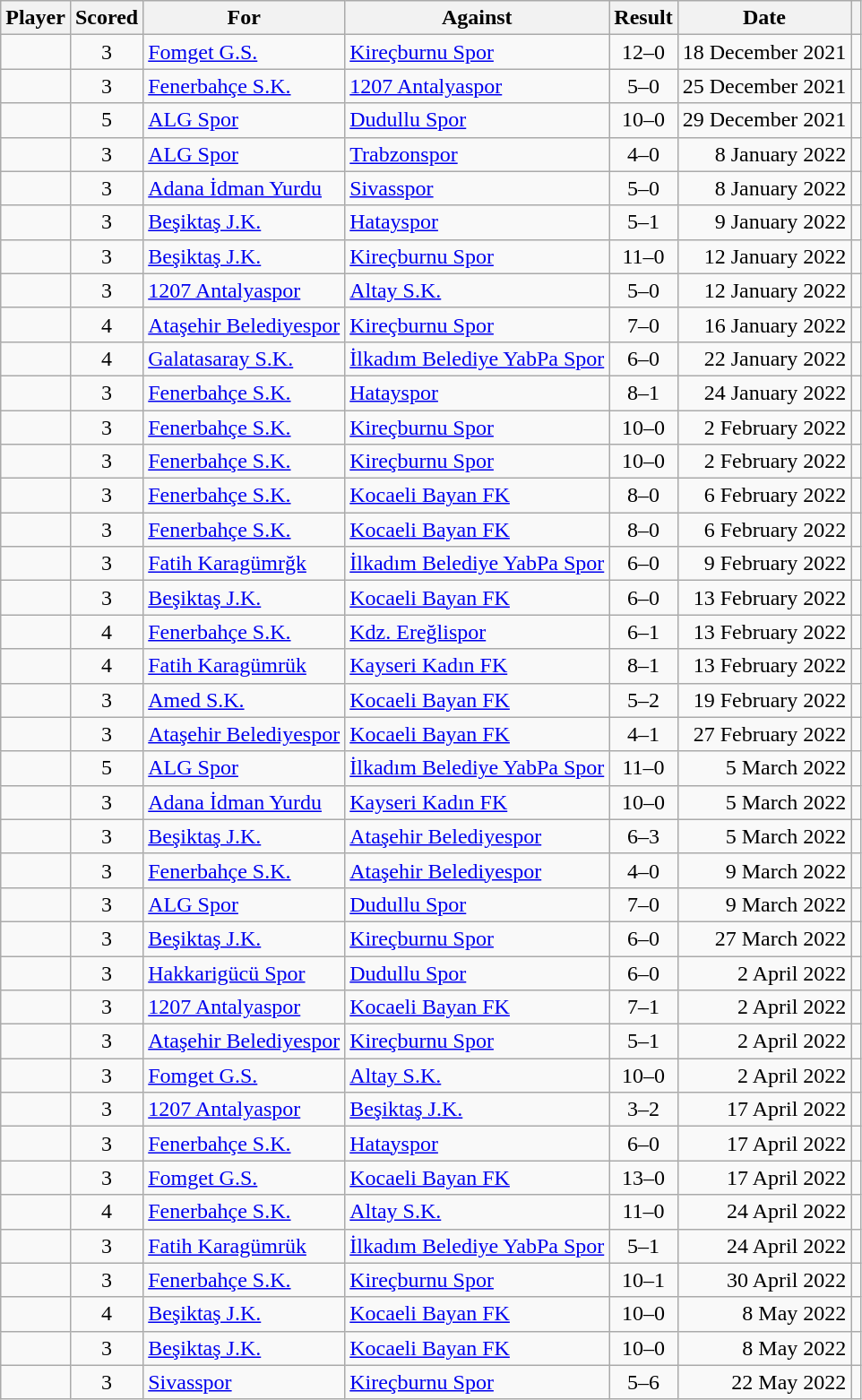<table class="wikitable sortable">
<tr>
<th>Player</th>
<th>Scored</th>
<th>For</th>
<th>Against</th>
<th>Result</th>
<th>Date</th>
<th></th>
</tr>
<tr>
<td> </td>
<td align=center>3</td>
<td><a href='#'>Fomget G.S.</a></td>
<td><a href='#'>Kireçburnu Spor</a></td>
<td align=center>12–0</td>
<td align=right>18 December 2021</td>
<td></td>
</tr>
<tr>
<td> </td>
<td align=center>3</td>
<td><a href='#'>Fenerbahçe S.K.</a></td>
<td><a href='#'>1207 Antalyaspor</a></td>
<td align=center>5–0</td>
<td align=right>25 December 2021</td>
<td></td>
</tr>
<tr>
<td> </td>
<td align=center>5</td>
<td><a href='#'>ALG Spor</a></td>
<td><a href='#'>Dudullu Spor</a></td>
<td align=center>10–0</td>
<td align=right>29 December 2021</td>
<td></td>
</tr>
<tr>
<td> </td>
<td align=center>3</td>
<td><a href='#'>ALG Spor</a></td>
<td><a href='#'>Trabzonspor</a></td>
<td align=center>4–0</td>
<td align=right>8 January 2022</td>
<td></td>
</tr>
<tr>
<td> </td>
<td align=center>3</td>
<td><a href='#'>Adana İdman Yurdu</a></td>
<td><a href='#'>Sivasspor</a></td>
<td align=center>5–0</td>
<td align=right>8 January 2022</td>
<td></td>
</tr>
<tr>
<td> </td>
<td align=center>3</td>
<td><a href='#'>Beşiktaş J.K.</a></td>
<td><a href='#'>Hatayspor</a></td>
<td align=center>5–1</td>
<td align=right>9 January 2022</td>
<td></td>
</tr>
<tr>
<td> </td>
<td align=center>3</td>
<td><a href='#'>Beşiktaş J.K.</a></td>
<td><a href='#'>Kireçburnu Spor</a></td>
<td align=center>11–0</td>
<td align=right>12 January 2022</td>
<td></td>
</tr>
<tr>
<td> </td>
<td align=center>3</td>
<td><a href='#'>1207 Antalyaspor</a></td>
<td><a href='#'>Altay S.K.</a></td>
<td align=center>5–0</td>
<td align=right>12 January 2022</td>
<td></td>
</tr>
<tr>
<td> </td>
<td align=center>4</td>
<td><a href='#'>Ataşehir Belediyespor</a></td>
<td><a href='#'>Kireçburnu Spor</a></td>
<td align=center>7–0</td>
<td align=right>16 January 2022</td>
<td></td>
</tr>
<tr>
<td> </td>
<td align=center>4</td>
<td><a href='#'>Galatasaray S.K.</a></td>
<td><a href='#'>İlkadım Belediye YabPa Spor</a></td>
<td align=center>6–0</td>
<td align=right>22 January 2022</td>
<td></td>
</tr>
<tr>
<td> </td>
<td align=center>3</td>
<td><a href='#'>Fenerbahçe S.K.</a></td>
<td><a href='#'>Hatayspor</a></td>
<td align=center>8–1</td>
<td align=right>24 January 2022</td>
<td></td>
</tr>
<tr>
<td> </td>
<td align=center>3</td>
<td><a href='#'>Fenerbahçe S.K.</a></td>
<td><a href='#'>Kireçburnu Spor</a></td>
<td align=center>10–0</td>
<td align=right>2 February 2022</td>
<td></td>
</tr>
<tr>
<td> </td>
<td align=center>3</td>
<td><a href='#'>Fenerbahçe S.K.</a></td>
<td><a href='#'>Kireçburnu Spor</a></td>
<td align=center>10–0</td>
<td align=right>2 February 2022</td>
<td></td>
</tr>
<tr>
<td> </td>
<td align=center>3</td>
<td><a href='#'>Fenerbahçe S.K.</a></td>
<td><a href='#'>Kocaeli Bayan FK</a></td>
<td align=center>8–0</td>
<td align=right>6 February 2022</td>
<td></td>
</tr>
<tr>
<td> </td>
<td align=center>3</td>
<td><a href='#'>Fenerbahçe S.K.</a></td>
<td><a href='#'>Kocaeli Bayan FK</a></td>
<td align=center>8–0</td>
<td align=right>6 February 2022</td>
<td></td>
</tr>
<tr>
<td> </td>
<td align=center>3</td>
<td><a href='#'>Fatih Karagümrğk</a></td>
<td><a href='#'>İlkadım Belediye YabPa Spor</a></td>
<td align=center>6–0</td>
<td align=right>9 February 2022</td>
<td></td>
</tr>
<tr>
<td> </td>
<td align=center>3</td>
<td><a href='#'>Beşiktaş J.K.</a></td>
<td><a href='#'>Kocaeli Bayan FK</a></td>
<td align=center>6–0</td>
<td align=right>13 February 2022</td>
<td></td>
</tr>
<tr>
<td> </td>
<td align=center>4</td>
<td><a href='#'>Fenerbahçe S.K.</a></td>
<td><a href='#'>Kdz. Ereğlispor</a></td>
<td align=center>6–1</td>
<td align=right>13 February 2022</td>
<td></td>
</tr>
<tr>
<td> </td>
<td align=center>4</td>
<td><a href='#'>Fatih Karagümrük</a></td>
<td><a href='#'>Kayseri Kadın FK</a></td>
<td align=center>8–1</td>
<td align=right>13 February 2022</td>
<td></td>
</tr>
<tr>
<td> </td>
<td align=center>3</td>
<td><a href='#'>Amed S.K.</a></td>
<td><a href='#'>Kocaeli Bayan FK</a></td>
<td align=center>5–2</td>
<td align=right>19 February 2022</td>
<td></td>
</tr>
<tr>
<td> </td>
<td align=center>3</td>
<td><a href='#'>Ataşehir Belediyespor</a></td>
<td><a href='#'>Kocaeli Bayan FK</a></td>
<td align=center>4–1</td>
<td align=right>27 February 2022</td>
<td></td>
</tr>
<tr>
<td> </td>
<td align=center>5</td>
<td><a href='#'>ALG Spor</a></td>
<td><a href='#'>İlkadım Belediye YabPa Spor</a></td>
<td align=center>11–0</td>
<td align=right>5 March 2022</td>
<td></td>
</tr>
<tr>
<td> </td>
<td align=center>3</td>
<td><a href='#'>Adana İdman Yurdu</a></td>
<td><a href='#'>Kayseri Kadın FK</a></td>
<td align=center>10–0</td>
<td align=right>5 March 2022</td>
<td></td>
</tr>
<tr>
<td> </td>
<td align=center>3</td>
<td><a href='#'>Beşiktaş J.K.</a></td>
<td><a href='#'>Ataşehir Belediyespor</a></td>
<td align=center>6–3</td>
<td align=right>5 March 2022</td>
<td></td>
</tr>
<tr>
<td> </td>
<td align=center>3</td>
<td><a href='#'>Fenerbahçe S.K.</a></td>
<td><a href='#'>Ataşehir Belediyespor</a></td>
<td align=center>4–0</td>
<td align=right>9 March 2022</td>
<td></td>
</tr>
<tr>
<td> </td>
<td align=center>3</td>
<td><a href='#'>ALG Spor</a></td>
<td><a href='#'>Dudullu Spor</a></td>
<td align=center>7–0</td>
<td align=right>9 March 2022</td>
<td></td>
</tr>
<tr>
<td> </td>
<td align=center>3</td>
<td><a href='#'>Beşiktaş J.K.</a></td>
<td><a href='#'>Kireçburnu Spor</a></td>
<td align=center>6–0</td>
<td align=right>27 March 2022</td>
<td></td>
</tr>
<tr>
<td> </td>
<td align=center>3</td>
<td><a href='#'>Hakkarigücü Spor</a></td>
<td><a href='#'>Dudullu Spor</a></td>
<td align=center>6–0</td>
<td align=right>2 April 2022</td>
<td></td>
</tr>
<tr>
<td> </td>
<td align=center>3</td>
<td><a href='#'>1207 Antalyaspor</a></td>
<td><a href='#'>Kocaeli Bayan FK</a></td>
<td align=center>7–1</td>
<td align=right>2 April 2022</td>
<td></td>
</tr>
<tr>
<td> </td>
<td align=center>3</td>
<td><a href='#'>Ataşehir Belediyespor</a></td>
<td><a href='#'>Kireçburnu Spor</a></td>
<td align=center>5–1</td>
<td align=right>2 April 2022</td>
<td></td>
</tr>
<tr>
<td> </td>
<td align=center>3</td>
<td><a href='#'>Fomget G.S.</a></td>
<td><a href='#'>Altay S.K.</a></td>
<td align=center>10–0</td>
<td align=right>2 April 2022</td>
<td></td>
</tr>
<tr>
<td> </td>
<td align=center>3</td>
<td><a href='#'>1207 Antalyaspor</a></td>
<td><a href='#'>Beşiktaş J.K.</a></td>
<td align=center>3–2</td>
<td align=right>17 April 2022</td>
<td></td>
</tr>
<tr>
<td> </td>
<td align=center>3</td>
<td><a href='#'>Fenerbahçe S.K.</a></td>
<td><a href='#'>Hatayspor</a></td>
<td align=center>6–0</td>
<td align=right>17 April 2022</td>
<td></td>
</tr>
<tr>
<td> </td>
<td align=center>3</td>
<td><a href='#'>Fomget G.S.</a></td>
<td><a href='#'>Kocaeli Bayan FK</a></td>
<td align=center>13–0</td>
<td align=right>17 April 2022</td>
<td></td>
</tr>
<tr>
<td> </td>
<td align=center>4</td>
<td><a href='#'>Fenerbahçe S.K.</a></td>
<td><a href='#'>Altay S.K.</a></td>
<td align=center>11–0</td>
<td align=right>24 April 2022</td>
<td></td>
</tr>
<tr>
<td> </td>
<td align=center>3</td>
<td><a href='#'>Fatih Karagümrük</a></td>
<td><a href='#'>İlkadım Belediye YabPa Spor</a></td>
<td align=center>5–1</td>
<td align=right>24 April 2022</td>
<td></td>
</tr>
<tr>
<td> </td>
<td align=center>3</td>
<td><a href='#'>Fenerbahçe S.K.</a></td>
<td><a href='#'>Kireçburnu Spor</a></td>
<td align=center>10–1</td>
<td align=right>30 April 2022</td>
<td></td>
</tr>
<tr>
<td> </td>
<td align=center>4</td>
<td><a href='#'>Beşiktaş J.K.</a></td>
<td><a href='#'>Kocaeli Bayan FK</a></td>
<td align=center>10–0</td>
<td align=right>8 May 2022</td>
<td></td>
</tr>
<tr>
<td> </td>
<td align=center>3</td>
<td><a href='#'>Beşiktaş J.K.</a></td>
<td><a href='#'>Kocaeli Bayan FK</a></td>
<td align=center>10–0</td>
<td align=right>8 May 2022</td>
<td></td>
</tr>
<tr>
<td> </td>
<td align=center>3</td>
<td><a href='#'>Sivasspor</a></td>
<td><a href='#'>Kireçburnu Spor</a></td>
<td align=center>5–6</td>
<td align=right>22 May 2022</td>
<td></td>
</tr>
</table>
